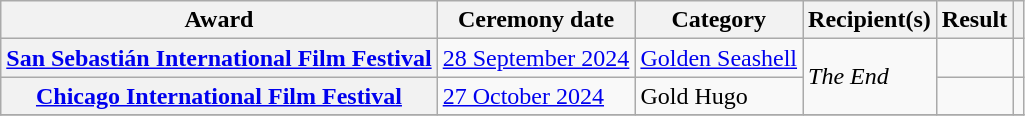<table class="wikitable sortable plainrowheaders">
<tr>
<th scope="col">Award</th>
<th scope="col">Ceremony date</th>
<th scope="col">Category</th>
<th scope="col">Recipient(s)</th>
<th scope="col">Result</th>
<th scope="col" class="unsortable"></th>
</tr>
<tr>
<th scope="row"><a href='#'>San Sebastián International Film Festival</a></th>
<td><a href='#'>28 September 2024</a></td>
<td><a href='#'>Golden Seashell</a></td>
<td rowspan="2"><em>The End</em></td>
<td></td>
<td align="center"></td>
</tr>
<tr>
<th scope="row"><a href='#'>Chicago International Film Festival</a></th>
<td><a href='#'>27 October 2024</a></td>
<td>Gold Hugo</td>
<td></td>
<td align=center></td>
</tr>
<tr>
</tr>
</table>
